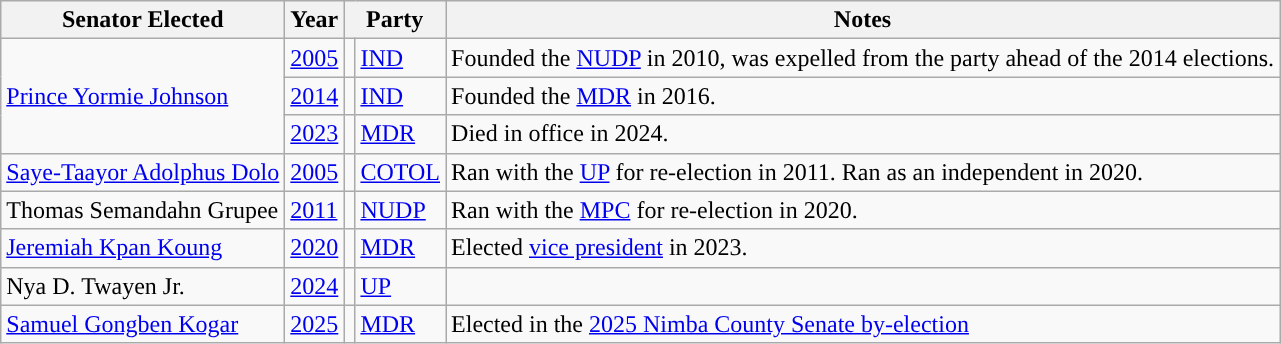<table class="wikitable">
<tr>
<th>Senator Elected</th>
<th>Year</th>
<th colspan=2>Party</th>
<th>Notes</th>
</tr>
<tr>
<td rowspan=3><a href='#'>Prince Yormie Johnson</a></td>
<td><a href='#'>2005</a></td>
<td></td>
<td><a href='#'>IND</a></td>
<td>Founded the <a href='#'>NUDP</a> in 2010, was expelled from the party ahead of the 2014 elections.</td>
</tr>
<tr>
<td><a href='#'>2014</a></td>
<td></td>
<td><a href='#'>IND</a></td>
<td>Founded the <a href='#'>MDR</a> in 2016.</td>
</tr>
<tr>
<td><a href='#'>2023</a></td>
<td></td>
<td><a href='#'>MDR</a></td>
<td>Died in office in 2024.</td>
</tr>
<tr>
<td><a href='#'>Saye-Taayor Adolphus Dolo</a></td>
<td><a href='#'>2005</a></td>
<td></td>
<td><a href='#'>COTOL</a></td>
<td>Ran with the <a href='#'>UP</a> for re-election in 2011. Ran as an independent in 2020.</td>
</tr>
<tr>
<td>Thomas Semandahn Grupee</td>
<td><a href='#'>2011</a></td>
<td></td>
<td><a href='#'>NUDP</a></td>
<td>Ran with the <a href='#'>MPC</a> for re-election in 2020.</td>
</tr>
<tr>
<td><a href='#'>Jeremiah Kpan Koung</a></td>
<td><a href='#'>2020</a></td>
<td></td>
<td><a href='#'>MDR</a></td>
<td>Elected <a href='#'>vice president</a> in 2023.</td>
</tr>
<tr>
<td>Nya D. Twayen Jr.</td>
<td><a href='#'>2024</a></td>
<td></td>
<td><a href='#'>UP</a></td>
<td></td>
</tr>
<tr>
<td><a href='#'>Samuel Gongben Kogar</a></td>
<td><a href='#'>2025</a></td>
<td></td>
<td><a href='#'>MDR</a></td>
<td>Elected in the <a href='#'>2025 Nimba County Senate by-election</a></td>
</tr>
</table>
